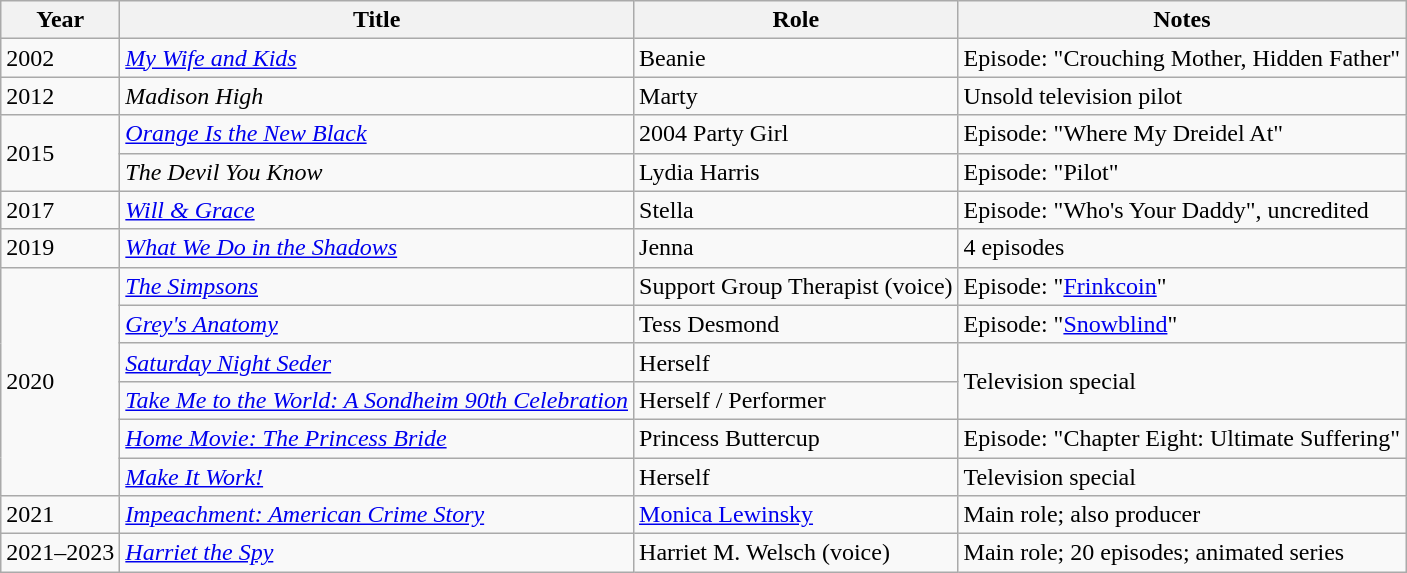<table class="wikitable sortable">
<tr>
<th>Year</th>
<th>Title</th>
<th>Role</th>
<th class="unsortable">Notes</th>
</tr>
<tr>
<td>2002</td>
<td><em><a href='#'>My Wife and Kids</a></em></td>
<td>Beanie</td>
<td>Episode: "Crouching Mother, Hidden Father"</td>
</tr>
<tr>
<td>2012</td>
<td><em>Madison High</em></td>
<td>Marty</td>
<td>Unsold television pilot</td>
</tr>
<tr>
<td rowspan="2">2015</td>
<td><em><a href='#'>Orange Is the New Black</a></em></td>
<td>2004 Party Girl</td>
<td>Episode: "Where My Dreidel At"</td>
</tr>
<tr>
<td><em>The Devil You Know</em></td>
<td>Lydia Harris</td>
<td>Episode: "Pilot"</td>
</tr>
<tr>
<td>2017</td>
<td><em><a href='#'>Will & Grace</a></em></td>
<td>Stella</td>
<td>Episode: "Who's Your Daddy", uncredited</td>
</tr>
<tr>
<td>2019</td>
<td><em><a href='#'>What We Do in the Shadows</a></em></td>
<td>Jenna</td>
<td>4 episodes</td>
</tr>
<tr>
<td rowspan="6">2020</td>
<td><em><a href='#'>The Simpsons</a></em></td>
<td>Support Group Therapist (voice)</td>
<td>Episode: "<a href='#'>Frinkcoin</a>"</td>
</tr>
<tr>
<td><em><a href='#'>Grey's Anatomy</a></em></td>
<td>Tess Desmond</td>
<td>Episode: "<a href='#'>Snowblind</a>"</td>
</tr>
<tr>
<td><em><a href='#'>Saturday Night Seder</a></em></td>
<td>Herself</td>
<td rowspan="2">Television special</td>
</tr>
<tr>
<td><em><a href='#'>Take Me to the World: A Sondheim 90th Celebration</a></em></td>
<td>Herself / Performer</td>
</tr>
<tr>
<td><em><a href='#'>Home Movie: The Princess Bride</a></em></td>
<td>Princess Buttercup</td>
<td>Episode: "Chapter Eight: Ultimate Suffering"</td>
</tr>
<tr>
<td><em><a href='#'>Make It Work!</a></em></td>
<td>Herself</td>
<td>Television special</td>
</tr>
<tr>
<td>2021</td>
<td><em><a href='#'>Impeachment: American Crime Story</a></em></td>
<td><a href='#'>Monica Lewinsky</a></td>
<td>Main role; also producer</td>
</tr>
<tr>
<td>2021–2023</td>
<td><em><a href='#'>Harriet the Spy</a></em></td>
<td>Harriet M. Welsch (voice)</td>
<td>Main role; 20 episodes; animated series</td>
</tr>
</table>
